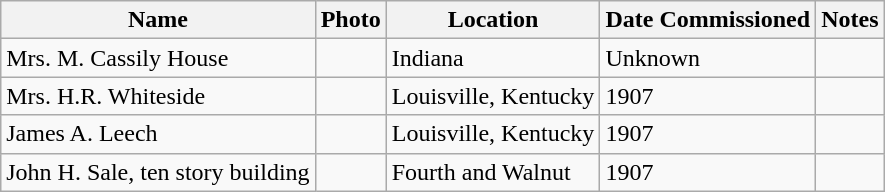<table class="wikitable sortable">
<tr>
<th>Name</th>
<th>Photo</th>
<th>Location</th>
<th>Date Commissioned</th>
<th>Notes</th>
</tr>
<tr>
<td>Mrs. M. Cassily House</td>
<td></td>
<td>Indiana</td>
<td>Unknown</td>
<td></td>
</tr>
<tr>
<td>Mrs. H.R. Whiteside</td>
<td></td>
<td>Louisville, Kentucky</td>
<td>1907</td>
<td></td>
</tr>
<tr>
<td>James A. Leech</td>
<td></td>
<td>Louisville, Kentucky</td>
<td>1907</td>
<td></td>
</tr>
<tr>
<td>John H. Sale, ten story building</td>
<td></td>
<td>Fourth and Walnut</td>
<td>1907</td>
<td></td>
</tr>
</table>
